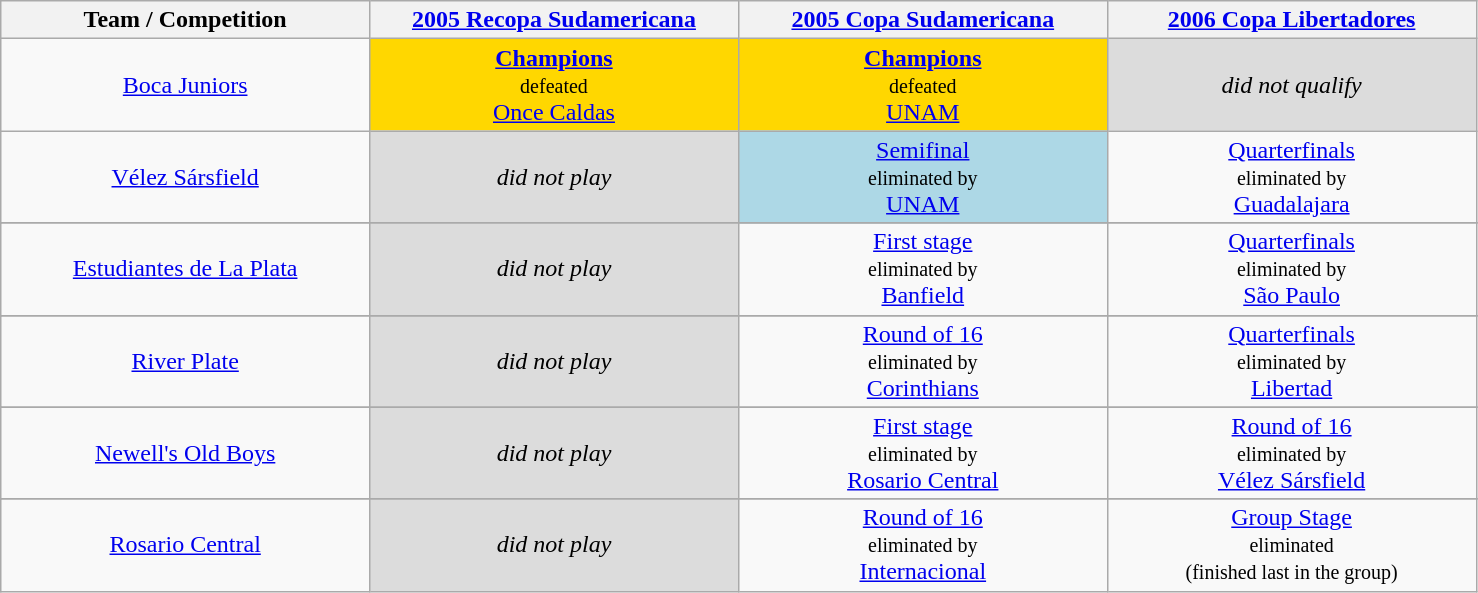<table class="wikitable">
<tr>
<th width= 20%>Team / Competition</th>
<th width= 20%><a href='#'>2005 Recopa Sudamericana</a></th>
<th width= 20%><a href='#'>2005 Copa Sudamericana</a></th>
<th width= 20%><a href='#'>2006 Copa Libertadores</a></th>
</tr>
<tr align="center">
<td><a href='#'>Boca Juniors</a></td>
<td bgcolor = "gold"><strong><a href='#'>Champions</a></strong><br> <small>defeated</small> <br>  <a href='#'>Once Caldas</a></td>
<td bgcolor = "gold"><strong><a href='#'>Champions</a></strong><br> <small>defeated</small> <br>  <a href='#'>UNAM</a></td>
<td bgcolor = "#DCDCDC"><em>did not qualify</em></td>
</tr>
<tr align="center">
<td><a href='#'>Vélez Sársfield</a></td>
<td bgcolor = "#DCDCDC"><em>did not play</em></td>
<td bgcolor = "lightblue"><a href='#'>Semifinal</a><br> <small>eliminated by</small> <br>  <a href='#'>UNAM</a></td>
<td><a href='#'>Quarterfinals</a><br> <small>eliminated by</small> <br>  <a href='#'>Guadalajara</a></td>
</tr>
<tr>
</tr>
<tr align="center">
<td><a href='#'>Estudiantes de La Plata</a></td>
<td bgcolor = "#DCDCDC"><em>did not play</em></td>
<td><a href='#'>First stage</a><br> <small>eliminated by</small> <br>  <a href='#'>Banfield</a></td>
<td><a href='#'>Quarterfinals</a><br> <small>eliminated by</small> <br>  <a href='#'>São Paulo</a></td>
</tr>
<tr>
</tr>
<tr align="center">
<td><a href='#'>River Plate</a></td>
<td bgcolor = "#DCDCDC"><em>did not play</em></td>
<td><a href='#'>Round of 16</a><br> <small>eliminated by</small> <br>  <a href='#'>Corinthians</a></td>
<td><a href='#'>Quarterfinals</a><br> <small>eliminated by</small> <br>  <a href='#'>Libertad</a></td>
</tr>
<tr>
</tr>
<tr align="center">
<td><a href='#'>Newell's Old Boys</a></td>
<td bgcolor = "#DCDCDC"><em>did not play</em></td>
<td><a href='#'>First stage</a><br> <small>eliminated by</small> <br>  <a href='#'>Rosario Central</a></td>
<td><a href='#'>Round of 16</a><br> <small>eliminated by</small> <br>  <a href='#'>Vélez Sársfield</a></td>
</tr>
<tr>
</tr>
<tr align="center">
<td><a href='#'>Rosario Central</a></td>
<td bgcolor = "#DCDCDC"><em>did not play</em></td>
<td><a href='#'>Round of 16</a><br> <small>eliminated by</small> <br>  <a href='#'>Internacional</a></td>
<td><a href='#'>Group Stage</a> <br> <small>eliminated<br>(finished last in the group)</small></td>
</tr>
</table>
